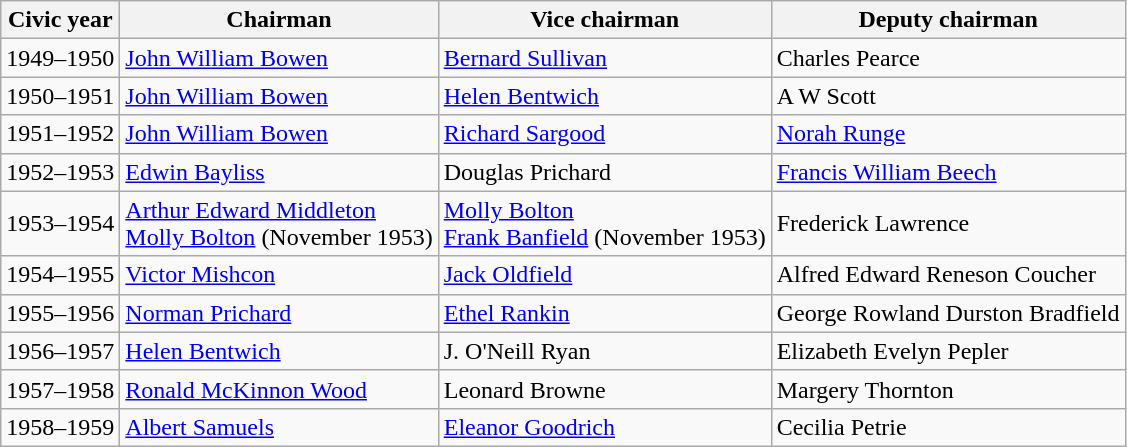<table class="wikitable" border="1">
<tr>
<th>Civic year</th>
<th>Chairman</th>
<th>Vice chairman</th>
<th>Deputy chairman</th>
</tr>
<tr>
<td>1949–1950</td>
<td><a href='#'>John William Bowen</a></td>
<td><a href='#'>Bernard Sullivan</a></td>
<td>Charles Pearce</td>
</tr>
<tr>
<td>1950–1951</td>
<td><a href='#'>John William Bowen</a></td>
<td><a href='#'>Helen Bentwich</a></td>
<td>A W Scott</td>
</tr>
<tr>
<td>1951–1952</td>
<td><a href='#'>John William Bowen</a></td>
<td><a href='#'>Richard Sargood</a></td>
<td><a href='#'>Norah Runge</a></td>
</tr>
<tr>
<td>1952–1953</td>
<td><a href='#'>Edwin Bayliss</a></td>
<td>Douglas Prichard</td>
<td><a href='#'>Francis William Beech</a></td>
</tr>
<tr>
<td>1953–1954</td>
<td><a href='#'>Arthur Edward Middleton</a> <br><a href='#'>Molly Bolton</a> (November 1953) </td>
<td><a href='#'>Molly Bolton</a> <br> <a href='#'>Frank Banfield</a> (November 1953) </td>
<td>Frederick Lawrence</td>
</tr>
<tr>
<td>1954–1955</td>
<td><a href='#'>Victor Mishcon</a></td>
<td><a href='#'>Jack Oldfield</a></td>
<td>Alfred Edward Reneson Coucher</td>
</tr>
<tr>
<td>1955–1956</td>
<td><a href='#'>Norman Prichard</a></td>
<td><a href='#'>Ethel Rankin</a></td>
<td>George Rowland Durston Bradfield</td>
</tr>
<tr>
<td>1956–1957</td>
<td><a href='#'>Helen Bentwich</a></td>
<td>J. O'Neill Ryan</td>
<td>Elizabeth Evelyn Pepler</td>
</tr>
<tr>
<td>1957–1958</td>
<td><a href='#'>Ronald McKinnon Wood</a></td>
<td>Leonard Browne</td>
<td>Margery Thornton</td>
</tr>
<tr>
<td>1958–1959</td>
<td><a href='#'>Albert Samuels</a></td>
<td><a href='#'>Eleanor Goodrich</a></td>
<td>Cecilia Petrie</td>
</tr>
</table>
